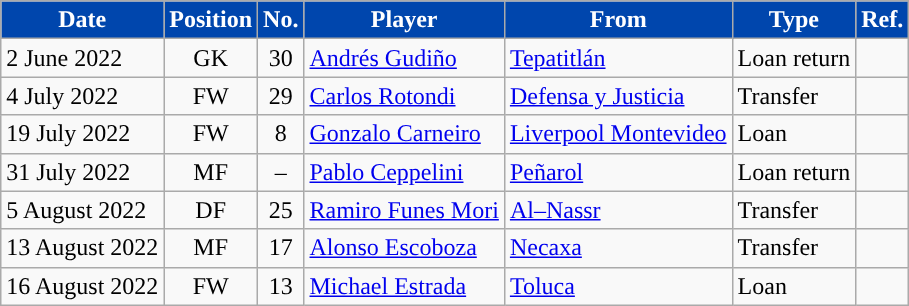<table class="wikitable plainrowheaders sortable">
<tr>
<th style="background:#0046AD; color:#FFFFFF; ">Date</th>
<th style="background:#0046AD; color:#FFFFFF; ">Position</th>
<th style="background:#0046AD; color:#FFFFFF; ">No.</th>
<th style="background:#0046AD; color:#FFFFFF; ">Player</th>
<th style="background:#0046AD; color:#FFFFFF; ">From</th>
<th style="background:#0046AD; color:#FFFFFF; ">Type</th>
<th style="background:#0046AD; color:#FFFFFF; ">Ref.</th>
</tr>
<tr>
<td>2 June 2022</td>
<td style="text-align:center;">GK</td>
<td style="text-align:center;">30</td>
<td style="text-align:left;"> <a href='#'>Andrés Gudiño</a></td>
<td style="text-align:left;"> <a href='#'>Tepatitlán</a></td>
<td>Loan return</td>
<td></td>
</tr>
<tr>
<td>4 July 2022</td>
<td style="text-align:center;">FW</td>
<td style="text-align:center;">29</td>
<td style="text-align:left;"> <a href='#'>Carlos Rotondi</a></td>
<td style="text-align:left;"> <a href='#'>Defensa y Justicia</a></td>
<td>Transfer</td>
<td></td>
</tr>
<tr>
<td>19 July 2022</td>
<td style="text-align:center;">FW</td>
<td style="text-align:center;">8</td>
<td style="text-align:left;"> <a href='#'>Gonzalo Carneiro</a></td>
<td style="text-align:left;"> <a href='#'>Liverpool Montevideo</a></td>
<td>Loan</td>
<td></td>
</tr>
<tr>
<td>31 July 2022</td>
<td style="text-align:center;">MF</td>
<td style="text-align:center;">–</td>
<td style="text-align:left;"> <a href='#'>Pablo Ceppelini</a></td>
<td style="text-align:left;"> <a href='#'>Peñarol</a></td>
<td>Loan return</td>
<td></td>
</tr>
<tr>
<td>5 August 2022</td>
<td style="text-align:center;">DF</td>
<td style="text-align:center;">25</td>
<td style="text-align:left;"> <a href='#'>Ramiro Funes Mori</a></td>
<td style="text-align:left;"> <a href='#'>Al–Nassr</a></td>
<td>Transfer</td>
<td></td>
</tr>
<tr>
<td>13 August 2022</td>
<td style="text-align:center;">MF</td>
<td style="text-align:center;">17</td>
<td style="text-align:left;"> <a href='#'>Alonso Escoboza</a></td>
<td style="text-align:left;"> <a href='#'>Necaxa</a></td>
<td>Transfer</td>
<td></td>
</tr>
<tr>
<td>16 August 2022</td>
<td style="text-align:center;">FW</td>
<td style="text-align:center;">13</td>
<td style="text-align:left;"> <a href='#'>Michael Estrada</a></td>
<td style="text-align:left;"> <a href='#'>Toluca</a></td>
<td>Loan</td>
<td></td>
</tr>
</table>
